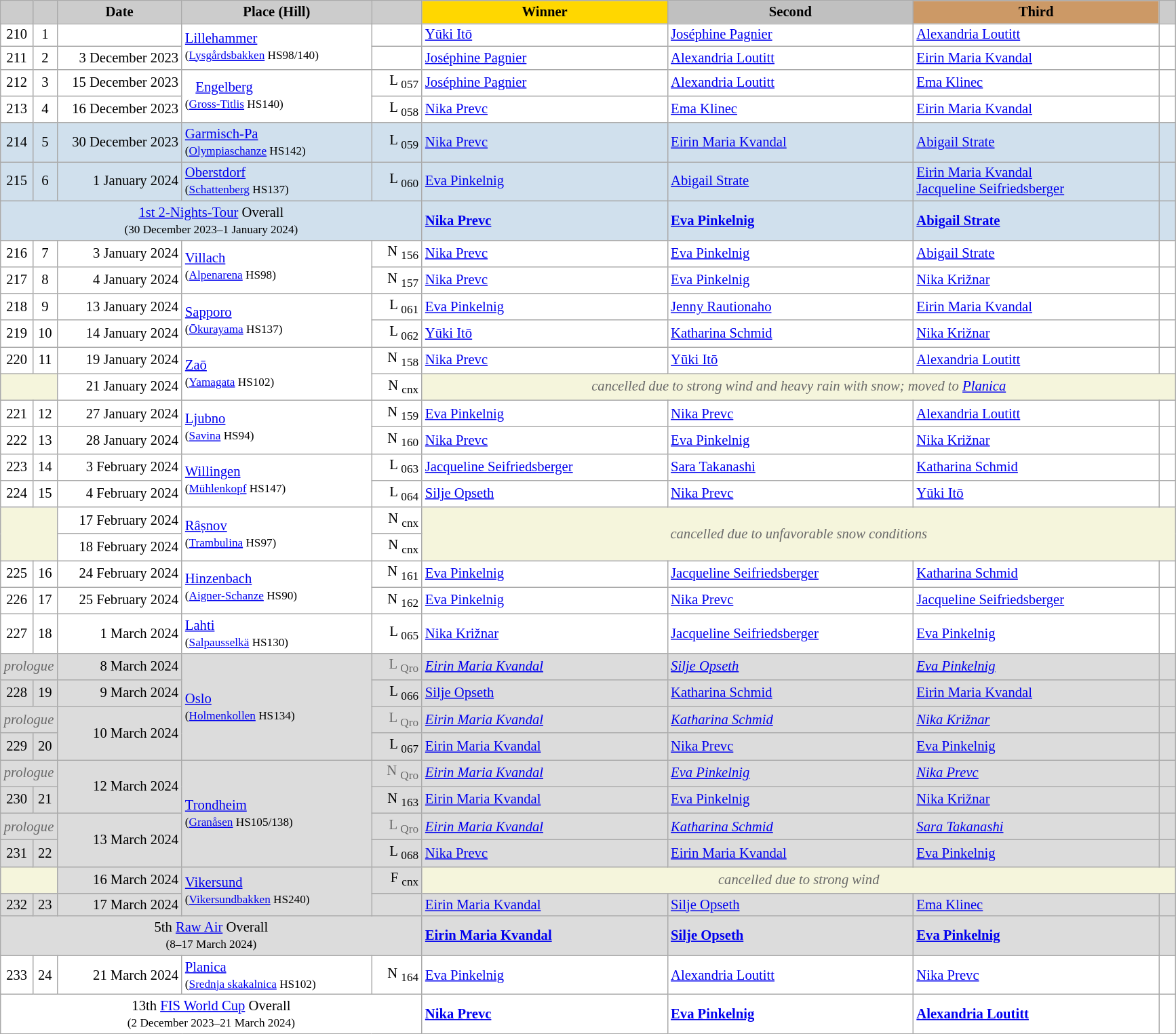<table class="wikitable plainrowheaders" style="background:#fff; font-size:86%; line-height:16px; border:grey solid 1px; border-collapse:collapse;">
<tr>
<th scope="col" style="background:#ccc; width=30 px;"></th>
<th scope="col" style="background:#ccc; width=10 px;"></th>
<th scope="col" style="background:#ccc; width:116px;">Date</th>
<th scope="col" style="background:#ccc; width:180px;">Place (Hill)</th>
<th scope="col" style="background:#ccc; width:43px;"></th>
<th scope="col" style="background:gold; width:235px;">Winner</th>
<th scope="col" style="background:silver; width:235px;">Second</th>
<th scope="col" style="background:#c96; width:235px;">Third</th>
<th scope="col" style="background:#ccc; width:10px;"></th>
</tr>
<tr>
<td align="center">210</td>
<td align="center">1</td>
<td align="right"></td>
<td rowspan="2"> <a href='#'>Lillehammer</a><br> <small>(<a href='#'>Lysgårdsbakken</a> HS98/140)</small></td>
<td align="right"></td>
<td> <a href='#'>Yūki Itō</a></td>
<td> <a href='#'>Joséphine Pagnier</a></td>
<td> <a href='#'>Alexandria Loutitt</a></td>
<td></td>
</tr>
<tr>
<td align="center">211</td>
<td align="center">2</td>
<td align="right">3 December 2023</td>
<td align="right"></td>
<td> <a href='#'>Joséphine Pagnier</a></td>
<td> <a href='#'>Alexandria Loutitt</a></td>
<td> <a href='#'>Eirin Maria Kvandal</a></td>
<td></td>
</tr>
<tr>
<td align="center">212</td>
<td align="center">3</td>
<td align="right">15 December 2023</td>
<td rowspan="2">   <a href='#'>Engelberg</a><br><small>(<a href='#'>Gross-Titlis</a> HS140)</small></td>
<td align="right">L <sub>057</sub></td>
<td> <a href='#'>Joséphine Pagnier</a></td>
<td> <a href='#'>Alexandria Loutitt</a></td>
<td> <a href='#'>Ema Klinec</a></td>
<td></td>
</tr>
<tr>
<td align="center">213</td>
<td align="center">4</td>
<td align="right">16 December 2023</td>
<td align="right">L <sub>058</sub></td>
<td> <a href='#'>Nika Prevc</a></td>
<td> <a href='#'>Ema Klinec</a></td>
<td> <a href='#'>Eirin Maria Kvandal</a></td>
<td></td>
</tr>
<tr bgcolor=#d0e0ed>
<td align="center">214</td>
<td align="center">5</td>
<td align="right">30 December 2023</td>
<td> <a href='#'>Garmisch-Pa</a><br><small>(<a href='#'>Olympiaschanze</a> HS142)</small></td>
<td align="right">L <sub>059</sub></td>
<td> <a href='#'>Nika Prevc</a></td>
<td> <a href='#'>Eirin Maria Kvandal</a></td>
<td> <a href='#'>Abigail Strate</a></td>
<td></td>
</tr>
<tr bgcolor=#d0e0ed>
<td align="center">215</td>
<td align="center">6</td>
<td align="right">1 January 2024</td>
<td> <a href='#'>Oberstdorf</a><br><small>(<a href='#'>Schattenberg</a> HS137)</small></td>
<td align="right">L <sub>060</sub></td>
<td> <a href='#'>Eva Pinkelnig</a></td>
<td> <a href='#'>Abigail Strate</a></td>
<td> <a href='#'>Eirin Maria Kvandal</a><br> <a href='#'>Jacqueline Seifriedsberger</a></td>
<td></td>
</tr>
<tr bgcolor=#d0e0ed>
<td colspan="5" align="center"><a href='#'>1st 2-Nights-Tour</a> Overall<br><small>(30 December 2023–1 January 2024)</small></td>
<td> <strong><a href='#'>Nika Prevc</a></strong></td>
<td> <strong><a href='#'>Eva Pinkelnig</a></strong></td>
<td> <strong><a href='#'>Abigail Strate</a></strong></td>
<td></td>
</tr>
<tr>
<td align="center">216</td>
<td align="center">7</td>
<td align="right">3 January 2024</td>
<td rowspan="2"> <a href='#'>Villach</a><br><small>(<a href='#'>Alpenarena</a> HS98)</small></td>
<td align="right">N <sub>156</sub></td>
<td> <a href='#'>Nika Prevc</a></td>
<td> <a href='#'>Eva Pinkelnig</a></td>
<td> <a href='#'>Abigail Strate</a></td>
<td></td>
</tr>
<tr>
<td align="center">217</td>
<td align="center">8</td>
<td align="right">4 January 2024</td>
<td align="right">N <sub>157</sub></td>
<td> <a href='#'>Nika Prevc</a></td>
<td> <a href='#'>Eva Pinkelnig</a></td>
<td> <a href='#'>Nika Križnar</a></td>
<td></td>
</tr>
<tr>
<td align="center">218</td>
<td align="center">9</td>
<td align="right">13 January 2024</td>
<td rowspan="2"> <a href='#'>Sapporo</a><br><small>(<a href='#'>Ōkurayama</a> HS137)</small></td>
<td align=right>L <sub>061</sub></td>
<td> <a href='#'>Eva Pinkelnig</a></td>
<td> <a href='#'>Jenny Rautionaho</a></td>
<td> <a href='#'>Eirin Maria Kvandal</a></td>
<td></td>
</tr>
<tr>
<td align="center">219</td>
<td align="center">10</td>
<td align="right">14 January 2024</td>
<td align=right>L <sub>062</sub></td>
<td> <a href='#'>Yūki Itō</a></td>
<td> <a href='#'>Katharina Schmid</a></td>
<td> <a href='#'>Nika Križnar</a></td>
<td></td>
</tr>
<tr>
<td align="center">220</td>
<td align="center">11</td>
<td align="right">19 January 2024</td>
<td rowspan="2"> <a href='#'>Zaō</a><br><small>(<a href='#'>Yamagata</a> HS102)</small></td>
<td align=right>N <sub>158</sub></td>
<td> <a href='#'>Nika Prevc</a></td>
<td> <a href='#'>Yūki Itō</a></td>
<td> <a href='#'>Alexandria Loutitt</a></td>
<td></td>
</tr>
<tr>
<td colspan=2 bgcolor="F5F5DC"></td>
<td align="right">21 January 2024</td>
<td align=right>N <sub>cnx</sub></td>
<td colspan=4 align=center bgcolor="F5F5DC" style=color:#696969><em>cancelled due to strong wind and heavy rain with snow; moved to <a href='#'>Planica</a></em></td>
</tr>
<tr>
<td align="center">221</td>
<td align="center">12</td>
<td align="right">27 January 2024</td>
<td rowspan="2"> <a href='#'>Ljubno</a><br><small>(<a href='#'>Savina</a> HS94)</small></td>
<td align="right">N <sub>159</sub></td>
<td> <a href='#'>Eva Pinkelnig</a></td>
<td> <a href='#'>Nika Prevc</a></td>
<td> <a href='#'>Alexandria Loutitt</a></td>
<td></td>
</tr>
<tr>
<td align="center">222</td>
<td align="center">13</td>
<td align="right">28 January 2024</td>
<td align="right">N <sub>160</sub></td>
<td> <a href='#'>Nika Prevc</a></td>
<td> <a href='#'>Eva Pinkelnig</a></td>
<td> <a href='#'>Nika Križnar</a></td>
<td></td>
</tr>
<tr>
<td align="center">223</td>
<td align="center">14</td>
<td align="right">3 February 2024</td>
<td rowspan="2"> <a href='#'>Willingen</a><br><small>(<a href='#'>Mühlenkopf</a> HS147)</small></td>
<td align="right">L <sub>063</sub></td>
<td> <a href='#'>Jacqueline Seifriedsberger</a></td>
<td> <a href='#'>Sara Takanashi</a></td>
<td> <a href='#'>Katharina Schmid</a></td>
<td></td>
</tr>
<tr>
<td align="center">224</td>
<td align="center">15</td>
<td align="right">4 February 2024</td>
<td align="right">L <sub>064</sub></td>
<td> <a href='#'>Silje Opseth</a></td>
<td> <a href='#'>Nika Prevc</a></td>
<td> <a href='#'>Yūki Itō</a></td>
<td></td>
</tr>
<tr>
<td colspan=2 rowspan=2 bgcolor="F5F5DC"></td>
<td align="right">17 February 2024</td>
<td rowspan="2"> <a href='#'>Râșnov</a><br><small>(<a href='#'>Trambulina</a> HS97)</small></td>
<td align=right>N <sub>cnx</sub></td>
<td colspan=4 rowspan=2 align=center bgcolor="F5F5DC" style=color:#696969><em>cancelled due to unfavorable snow conditions</em></td>
</tr>
<tr>
<td align="right">18 February 2024</td>
<td align="right">N <sub>cnx</sub></td>
</tr>
<tr>
<td align="center">225</td>
<td align="center">16</td>
<td align="right">24 February 2024</td>
<td rowspan="2"> <a href='#'>Hinzenbach</a><br><small>(<a href='#'>Aigner-Schanze</a> HS90)</small></td>
<td align="right">N <sub>161</sub></td>
<td> <a href='#'>Eva Pinkelnig</a></td>
<td> <a href='#'>Jacqueline Seifriedsberger</a></td>
<td> <a href='#'>Katharina Schmid</a></td>
<td></td>
</tr>
<tr>
<td align="center">226</td>
<td align="center">17</td>
<td align="right">25 February 2024</td>
<td align="right">N <sub>162</sub></td>
<td> <a href='#'>Eva Pinkelnig</a></td>
<td> <a href='#'>Nika Prevc</a></td>
<td> <a href='#'>Jacqueline Seifriedsberger</a></td>
<td></td>
</tr>
<tr>
<td align="center">227</td>
<td align="center">18</td>
<td align="right">1 March 2024</td>
<td> <a href='#'>Lahti</a><br><small>(<a href='#'>Salpausselkä</a> HS130)</small></td>
<td align="right">L <sub>065</sub></td>
<td> <a href='#'>Nika Križnar</a></td>
<td> <a href='#'>Jacqueline Seifriedsberger</a></td>
<td> <a href='#'>Eva Pinkelnig</a></td>
<td></td>
</tr>
<tr bgcolor="#DCDCDC">
<td colspan=2 align="center" style=color:#696969><em>prologue</em></td>
<td align="right">8 March 2024</td>
<td rowspan=4> <a href='#'>Oslo</a><br><small>(<a href='#'>Holmenkollen</a> HS134)</small></td>
<td align="right" style=color:#696969>L <sub>Qro</sub></td>
<td> <em><a href='#'>Eirin Maria Kvandal</a></em></td>
<td> <em><a href='#'>Silje Opseth</a></em></td>
<td> <em><a href='#'>Eva Pinkelnig</a></em></td>
<td></td>
</tr>
<tr bgcolor="#DCDCDC">
<td align="center">228</td>
<td align="center">19</td>
<td align="right">9 March 2024</td>
<td align="right">L <sub>066</sub></td>
<td> <a href='#'>Silje Opseth</a></td>
<td> <a href='#'>Katharina Schmid</a></td>
<td> <a href='#'>Eirin Maria Kvandal</a></td>
<td></td>
</tr>
<tr bgcolor="#DCDCDC">
<td colspan=2 align="center" style=color:#696969><em>prologue</em></td>
<td rowspan=2 align="right">10 March 2024</td>
<td align="right" style=color:#696969>L <sub>Qro</sub></td>
<td> <em><a href='#'>Eirin Maria Kvandal</a></em></td>
<td> <em><a href='#'>Katharina Schmid</a></em></td>
<td> <em><a href='#'>Nika Križnar</a></em></td>
<td></td>
</tr>
<tr bgcolor="#DCDCDC">
<td align="center">229</td>
<td align="center">20</td>
<td align="right">L <sub>067</sub></td>
<td> <a href='#'>Eirin Maria Kvandal</a></td>
<td> <a href='#'>Nika Prevc</a></td>
<td> <a href='#'>Eva Pinkelnig</a></td>
<td></td>
</tr>
<tr bgcolor="#DCDCDC">
<td colspan=2 align="center" style=color:#696969><em>prologue</em></td>
<td rowspan="2" align="right">12 March 2024</td>
<td rowspan="4"> <a href='#'>Trondheim</a><br><small>(<a href='#'>Granåsen</a> HS105/138)</small></td>
<td align="right" style=color:#696969>N <sub>Qro</sub></td>
<td> <em><a href='#'>Eirin Maria Kvandal</a></em></td>
<td> <em><a href='#'>Eva Pinkelnig</a></em></td>
<td> <em><a href='#'>Nika Prevc</a></em></td>
<td></td>
</tr>
<tr bgcolor="#DCDCDC">
<td align="center">230</td>
<td align="center">21</td>
<td align="right">N <sub>163</sub></td>
<td> <a href='#'>Eirin Maria Kvandal</a></td>
<td> <a href='#'>Eva Pinkelnig</a></td>
<td> <a href='#'>Nika Križnar</a></td>
<td></td>
</tr>
<tr bgcolor="#DCDCDC">
<td colspan=2 align="center" style=color:#696969><em>prologue</em></td>
<td rowspan="2" align="right">13 March 2024</td>
<td align="right" style=color:#696969>L <sub>Qro</sub></td>
<td> <em><a href='#'>Eirin Maria Kvandal</a></em></td>
<td> <em><a href='#'>Katharina Schmid</a></em></td>
<td> <em><a href='#'>Sara Takanashi</a></em></td>
<td></td>
</tr>
<tr bgcolor="#DCDCDC">
<td align="center">231</td>
<td align="center">22</td>
<td align="right">L <sub>068</sub></td>
<td> <a href='#'>Nika Prevc</a></td>
<td> <a href='#'>Eirin Maria Kvandal</a></td>
<td> <a href='#'>Eva Pinkelnig</a></td>
<td></td>
</tr>
<tr bgcolor="#DCDCDC">
<td colspan=2 bgcolor="F5F5DC"></td>
<td align="right">16 March 2024</td>
<td rowspan=2> <a href='#'>Vikersund</a><br><small>(<a href='#'>Vikersundbakken</a> HS240)</small></td>
<td align="right">F <sub>cnx</sub></td>
<td colspan=4 align=center bgcolor="F5F5DC" style=color:#696969><em>cancelled due to strong wind</em></td>
</tr>
<tr bgcolor="#DCDCDC">
<td align="center">232</td>
<td align="center">23</td>
<td align="right">17 March 2024</td>
<td align="right"></td>
<td> <a href='#'>Eirin Maria Kvandal</a></td>
<td> <a href='#'>Silje Opseth</a></td>
<td> <a href='#'>Ema Klinec</a></td>
<td></td>
</tr>
<tr bgcolor="#DCDCDC">
<td colspan="5" align="center">5th <a href='#'>Raw Air</a> Overall<br><small>(8–17 March 2024)</small></td>
<td><strong> <a href='#'>Eirin Maria Kvandal</a></strong></td>
<td><strong> <a href='#'>Silje Opseth</a></strong></td>
<td><strong> <a href='#'>Eva Pinkelnig</a></strong></td>
<td></td>
</tr>
<tr>
<td align="center">233</td>
<td align="center">24</td>
<td align="right">21 March 2024</td>
<td> <a href='#'>Planica</a><br><small>(<a href='#'>Srednja skakalnica</a> HS102)</small></td>
<td align="right">N <sub>164</sub></td>
<td> <a href='#'>Eva Pinkelnig</a></td>
<td> <a href='#'>Alexandria Loutitt</a></td>
<td> <a href='#'>Nika Prevc</a></td>
<td></td>
</tr>
<tr bgcolor="#FFFFFF">
<td colspan="5" align="center">13th <a href='#'>FIS World Cup</a> Overall<br><small>(2 December 2023–21 March 2024)</small></td>
<td> <strong><a href='#'>Nika Prevc</a></strong></td>
<td> <strong><a href='#'>Eva Pinkelnig</a></strong></td>
<td> <strong><a href='#'>Alexandria Loutitt</a></strong></td>
<td></td>
</tr>
</table>
